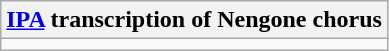<table class="wikitable">
<tr>
<th><a href='#'>IPA</a> transcription of Nengone chorus</th>
</tr>
<tr style="vertical-align:top; white-space:nowrap;">
<td></td>
</tr>
</table>
